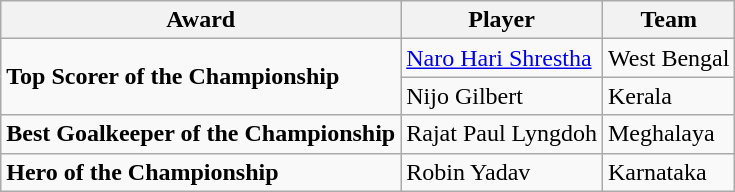<table class="wikitable sortable">
<tr>
<th scope=col>Award</th>
<th scope=col>Player</th>
<th scope=col>Team</th>
</tr>
<tr>
<td rowspan=2><strong>Top Scorer of the Championship</strong></td>
<td><a href='#'>Naro Hari Shrestha</a></td>
<td>West Bengal</td>
</tr>
<tr>
<td>Nijo Gilbert</td>
<td>Kerala</td>
</tr>
<tr>
<td><strong>Best Goalkeeper of the Championship</strong></td>
<td>Rajat Paul Lyngdoh</td>
<td>Meghalaya</td>
</tr>
<tr>
<td><strong>Hero of the Championship</strong></td>
<td>Robin Yadav</td>
<td>Karnataka</td>
</tr>
</table>
